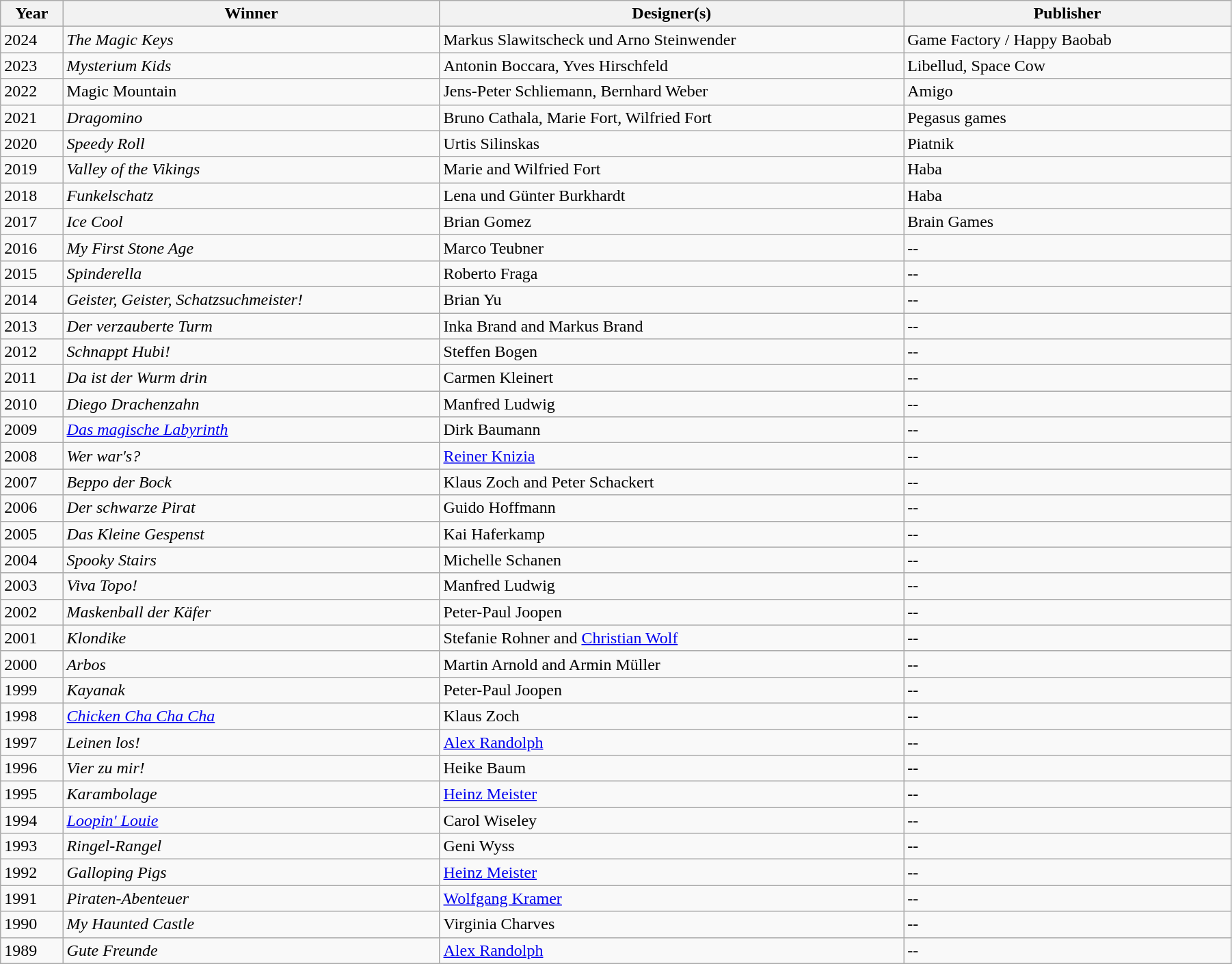<table class="wikitable" style="width:95%;">
<tr>
<th>Year</th>
<th>Winner</th>
<th>Designer(s)</th>
<th>Publisher</th>
</tr>
<tr>
<td>2024</td>
<td><em>The Magic Keys</em></td>
<td>Markus Slawitscheck und Arno Steinwender</td>
<td>Game Factory / Happy Baobab</td>
</tr>
<tr>
<td>2023</td>
<td><em>Mysterium Kids</em></td>
<td>Antonin Boccara, Yves Hirschfeld</td>
<td>Libellud, Space Cow</td>
</tr>
<tr>
<td>2022</td>
<td>Magic Mountain</td>
<td>Jens-Peter Schliemann, Bernhard Weber</td>
<td>Amigo</td>
</tr>
<tr>
<td>2021</td>
<td><em>Dragomino</em></td>
<td>Bruno Cathala, Marie Fort, Wilfried Fort</td>
<td>Pegasus games</td>
</tr>
<tr>
<td>2020</td>
<td><em>Speedy Roll</em></td>
<td>Urtis Silinskas</td>
<td>Piatnik</td>
</tr>
<tr>
<td>2019</td>
<td><em>Valley of the Vikings</em></td>
<td>Marie and Wilfried Fort</td>
<td>Haba</td>
</tr>
<tr>
<td>2018</td>
<td><em>Funkelschatz</em></td>
<td>Lena und Günter Burkhardt</td>
<td>Haba</td>
</tr>
<tr>
<td>2017</td>
<td><em>Ice Cool</em></td>
<td>Brian Gomez</td>
<td>Brain Games</td>
</tr>
<tr>
<td>2016</td>
<td><em>My First Stone Age</em></td>
<td>Marco Teubner</td>
<td>--</td>
</tr>
<tr>
<td>2015</td>
<td><em>Spinderella</em></td>
<td>Roberto Fraga</td>
<td>--</td>
</tr>
<tr>
<td>2014</td>
<td><em>Geister, Geister, Schatzsuchmeister!</em></td>
<td>Brian Yu</td>
<td>--</td>
</tr>
<tr>
<td>2013</td>
<td><em>Der verzauberte Turm</em></td>
<td>Inka Brand and Markus Brand</td>
<td>--</td>
</tr>
<tr>
<td>2012</td>
<td><em>Schnappt Hubi!</em></td>
<td>Steffen Bogen</td>
<td>--</td>
</tr>
<tr>
<td>2011</td>
<td><em>Da ist der Wurm drin</em></td>
<td>Carmen Kleinert</td>
<td>--</td>
</tr>
<tr>
<td>2010</td>
<td><em>Diego Drachenzahn</em></td>
<td>Manfred Ludwig</td>
<td>--</td>
</tr>
<tr>
<td>2009</td>
<td><em><a href='#'>Das magische Labyrinth</a></em></td>
<td>Dirk Baumann</td>
<td>--</td>
</tr>
<tr>
<td>2008</td>
<td><em>Wer war's?</em></td>
<td><a href='#'>Reiner Knizia</a></td>
<td>--</td>
</tr>
<tr>
<td>2007</td>
<td><em>Beppo der Bock</em></td>
<td>Klaus Zoch and Peter Schackert</td>
<td>--</td>
</tr>
<tr>
<td>2006</td>
<td><em>Der schwarze Pirat</em></td>
<td>Guido Hoffmann</td>
<td>--</td>
</tr>
<tr>
<td>2005</td>
<td><em>Das Kleine Gespenst</em></td>
<td>Kai Haferkamp</td>
<td>--</td>
</tr>
<tr>
<td>2004</td>
<td><em>Spooky Stairs</em></td>
<td>Michelle Schanen</td>
<td>--</td>
</tr>
<tr>
<td>2003</td>
<td><em>Viva Topo!</em></td>
<td>Manfred Ludwig</td>
<td>--</td>
</tr>
<tr>
<td>2002</td>
<td><em>Maskenball der Käfer</em></td>
<td>Peter-Paul Joopen</td>
<td>--</td>
</tr>
<tr>
<td>2001</td>
<td><em>Klondike</em></td>
<td>Stefanie Rohner and <a href='#'>Christian Wolf</a></td>
<td>--</td>
</tr>
<tr>
<td>2000</td>
<td><em>Arbos</em></td>
<td>Martin Arnold and Armin Müller</td>
<td>--</td>
</tr>
<tr>
<td>1999</td>
<td><em>Kayanak</em></td>
<td>Peter-Paul Joopen</td>
<td>--</td>
</tr>
<tr>
<td>1998</td>
<td><em><a href='#'>Chicken Cha Cha Cha</a></em></td>
<td>Klaus Zoch</td>
<td>--</td>
</tr>
<tr>
<td>1997</td>
<td><em>Leinen los!</em></td>
<td><a href='#'>Alex Randolph</a></td>
<td>--</td>
</tr>
<tr>
<td>1996</td>
<td><em>Vier zu mir!</em></td>
<td>Heike Baum</td>
<td>--</td>
</tr>
<tr>
<td>1995</td>
<td><em>Karambolage</em></td>
<td><a href='#'>Heinz Meister</a></td>
<td>--</td>
</tr>
<tr>
<td>1994</td>
<td><em><a href='#'>Loopin' Louie</a></em></td>
<td>Carol Wiseley</td>
<td>--</td>
</tr>
<tr>
<td>1993</td>
<td><em>Ringel-Rangel</em></td>
<td>Geni Wyss</td>
<td>--</td>
</tr>
<tr>
<td>1992</td>
<td><em>Galloping Pigs</em></td>
<td><a href='#'>Heinz Meister</a></td>
<td>--</td>
</tr>
<tr>
<td>1991</td>
<td><em>Piraten-Abenteuer</em></td>
<td><a href='#'>Wolfgang Kramer</a></td>
<td>--</td>
</tr>
<tr>
<td>1990</td>
<td><em>My Haunted Castle</em></td>
<td>Virginia Charves</td>
<td>--</td>
</tr>
<tr>
<td>1989</td>
<td><em>Gute Freunde</em></td>
<td><a href='#'>Alex Randolph</a></td>
<td>--</td>
</tr>
</table>
